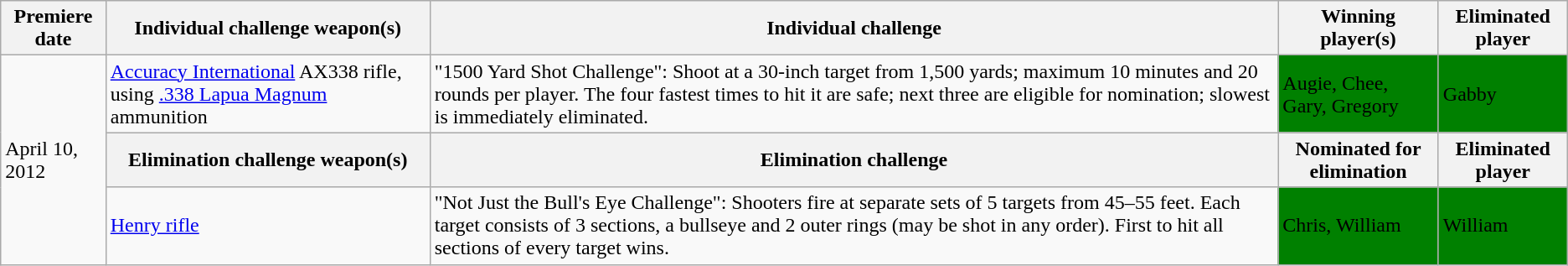<table class="wikitable">
<tr>
<th>Premiere date</th>
<th>Individual challenge weapon(s)</th>
<th>Individual challenge</th>
<th>Winning player(s)</th>
<th>Eliminated player</th>
</tr>
<tr>
<td rowspan="3">April 10, 2012</td>
<td><a href='#'>Accuracy International</a> AX338 rifle, using <a href='#'>.338 Lapua Magnum</a> ammunition</td>
<td>"1500 Yard Shot Challenge": Shoot at a 30-inch target from 1,500 yards; maximum 10 minutes and 20 rounds per player. The four fastest times to hit it are safe; next three are eligible for nomination; slowest is immediately eliminated.</td>
<td bgcolor="green"><span>Augie, Chee, Gary, Gregory</span></td>
<td bgcolor="green"><span>Gabby</span></td>
</tr>
<tr>
<th>Elimination challenge weapon(s)</th>
<th>Elimination challenge</th>
<th>Nominated for elimination</th>
<th>Eliminated player</th>
</tr>
<tr>
<td><a href='#'>Henry rifle</a></td>
<td>"Not Just the Bull's Eye Challenge": Shooters fire at separate sets of 5 targets from 45–55 feet. Each target consists of 3 sections, a bullseye and 2 outer rings (may be shot in any order). First to hit all sections of every target wins.</td>
<td bgcolor="green"><span>Chris, William</span></td>
<td bgcolor="green"><span>William</span></td>
</tr>
</table>
